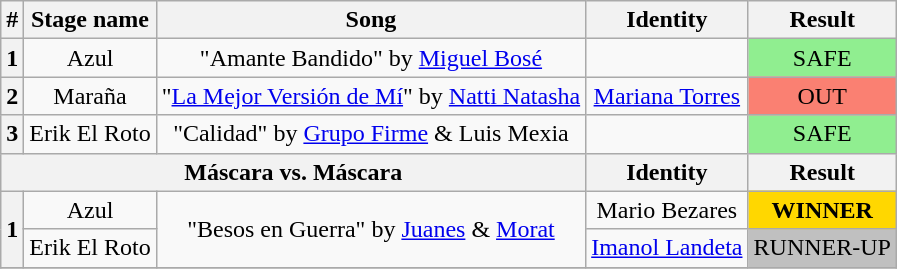<table class="wikitable plainrowheaders" style="text-align: center;">
<tr>
<th>#</th>
<th>Stage name</th>
<th>Song</th>
<th>Identity</th>
<th>Result</th>
</tr>
<tr>
<th>1</th>
<td>Azul</td>
<td>"Amante Bandido" by <a href='#'>Miguel Bosé</a></td>
<td></td>
<td bgcolor=lightgreen>SAFE</td>
</tr>
<tr>
<th>2</th>
<td>Maraña</td>
<td>"<a href='#'>La Mejor Versión de Mí</a>" by <a href='#'>Natti Natasha</a></td>
<td><a href='#'>Mariana Torres</a></td>
<td bgcolor=salmon>OUT</td>
</tr>
<tr>
<th>3</th>
<td>Erik El Roto</td>
<td>"Calidad" by <a href='#'>Grupo Firme</a> & Luis Mexia</td>
<td></td>
<td bgcolor=lightgreen>SAFE</td>
</tr>
<tr>
<th colspan=3>Máscara vs. Máscara</th>
<th>Identity</th>
<th>Result</th>
</tr>
<tr>
<th rowspan=2>1</th>
<td>Azul</td>
<td rowspan=2>"Besos en Guerra" by <a href='#'>Juanes</a> & <a href='#'>Morat</a></td>
<td>Mario Bezares</td>
<td bgcolor=gold><strong>WINNER</strong></td>
</tr>
<tr>
<td>Erik El Roto</td>
<td><a href='#'>Imanol Landeta</a></td>
<td bgcolor=silver>RUNNER-UP</td>
</tr>
<tr>
</tr>
</table>
